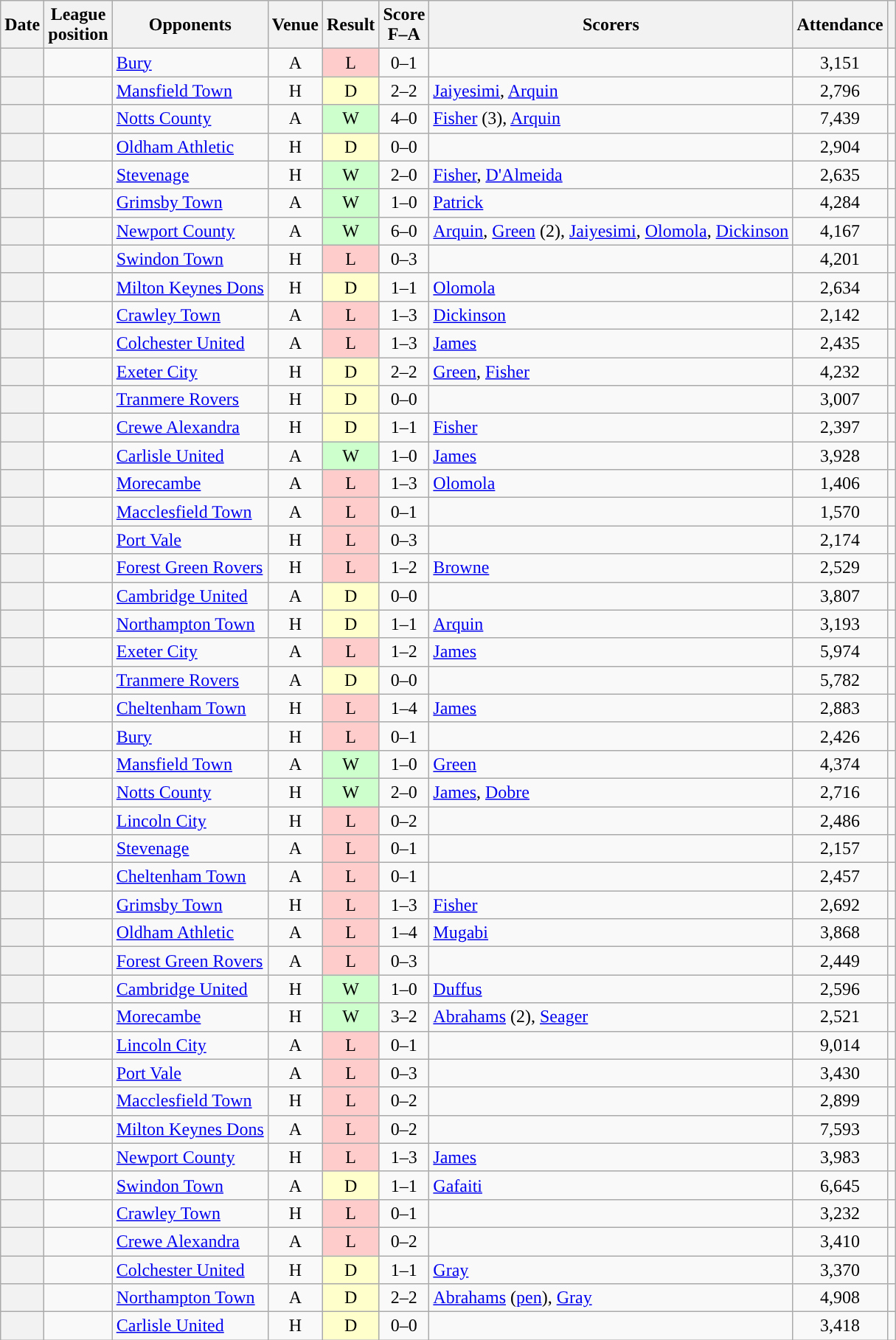<table class="wikitable plainrowheaders sortable" style="text-align:center">
<tr>
<th scope="col">Date</th>
<th scope="col">League<br>position</th>
<th scope="col">Opponents</th>
<th scope="col">Venue</th>
<th scope="col">Result</th>
<th scope="col">Score<br>F–A</th>
<th scope="col" class="unsortable">Scorers</th>
<th scope="col">Attendance</th>
<th scope=col class=unsortable></th>
</tr>
<tr>
<th scope="row"></th>
<td></td>
<td align="left"><a href='#'>Bury</a></td>
<td>A</td>
<td style="background-color:#FFCCCC">L</td>
<td>0–1</td>
<td align="left"></td>
<td>3,151</td>
<td></td>
</tr>
<tr>
<th scope="row"></th>
<td></td>
<td align="left"><a href='#'>Mansfield Town</a></td>
<td>H</td>
<td style="background-color:#FFFFCC">D</td>
<td>2–2</td>
<td align="left"><a href='#'>Jaiyesimi</a>, <a href='#'>Arquin</a></td>
<td>2,796</td>
<td></td>
</tr>
<tr>
<th scope="row"></th>
<td></td>
<td align="left"><a href='#'>Notts County</a></td>
<td>A</td>
<td style="background-color:#CCFFCC">W</td>
<td>4–0</td>
<td align="left"><a href='#'>Fisher</a> (3), <a href='#'>Arquin</a></td>
<td>7,439</td>
<td></td>
</tr>
<tr>
<th scope="row"></th>
<td></td>
<td align="left"><a href='#'>Oldham Athletic</a></td>
<td>H</td>
<td style="background-color:#FFFFCC">D</td>
<td>0–0</td>
<td align="left"></td>
<td>2,904</td>
<td></td>
</tr>
<tr>
<th scope="row"></th>
<td></td>
<td align="left"><a href='#'>Stevenage</a></td>
<td>H</td>
<td style="background-color:#CCFFCC">W</td>
<td>2–0</td>
<td align="left"><a href='#'>Fisher</a>, <a href='#'>D'Almeida</a></td>
<td>2,635</td>
<td></td>
</tr>
<tr>
<th scope="row"></th>
<td></td>
<td align="left"><a href='#'>Grimsby Town</a></td>
<td>A</td>
<td style="background-color:#CCFFCC">W</td>
<td>1–0</td>
<td align="left"><a href='#'>Patrick</a></td>
<td>4,284</td>
<td></td>
</tr>
<tr>
<th scope="row"></th>
<td></td>
<td align="left"><a href='#'>Newport County</a></td>
<td>A</td>
<td style="background-color:#CCFFCC">W</td>
<td>6–0</td>
<td align="left"><a href='#'>Arquin</a>, <a href='#'>Green</a> (2), <a href='#'>Jaiyesimi</a>, <a href='#'>Olomola</a>, <a href='#'>Dickinson</a></td>
<td>4,167</td>
<td></td>
</tr>
<tr>
<th scope="row"></th>
<td></td>
<td align="left"><a href='#'>Swindon Town</a></td>
<td>H</td>
<td style="background-color:#FFCCCC">L</td>
<td>0–3</td>
<td align="left"></td>
<td>4,201</td>
<td></td>
</tr>
<tr>
<th scope="row"></th>
<td></td>
<td align="left"><a href='#'>Milton Keynes Dons</a></td>
<td>H</td>
<td style="background-color:#FFFFCC">D</td>
<td>1–1</td>
<td align="left"><a href='#'>Olomola</a></td>
<td>2,634</td>
<td></td>
</tr>
<tr>
<th scope="row"></th>
<td></td>
<td align="left"><a href='#'>Crawley Town</a></td>
<td>A</td>
<td style="background-color:#FFCCCC">L</td>
<td>1–3</td>
<td align="left"><a href='#'>Dickinson</a></td>
<td>2,142</td>
<td></td>
</tr>
<tr>
<th scope="row"></th>
<td></td>
<td align="left"><a href='#'>Colchester United</a></td>
<td>A</td>
<td style="background-color:#FFCCCC">L</td>
<td>1–3</td>
<td align="left"><a href='#'>James</a></td>
<td>2,435</td>
<td></td>
</tr>
<tr>
<th scope="row"></th>
<td></td>
<td align="left"><a href='#'>Exeter City</a></td>
<td>H</td>
<td style="background-color:#FFFFCC">D</td>
<td>2–2</td>
<td align="left"><a href='#'>Green</a>, <a href='#'>Fisher</a></td>
<td>4,232</td>
<td></td>
</tr>
<tr>
<th scope="row"></th>
<td></td>
<td align="left"><a href='#'>Tranmere Rovers</a></td>
<td>H</td>
<td style="background-color:#FFFFCC">D</td>
<td>0–0</td>
<td align="left"></td>
<td>3,007</td>
<td></td>
</tr>
<tr>
<th scope="row"></th>
<td></td>
<td align="left"><a href='#'>Crewe Alexandra</a></td>
<td>H</td>
<td style="background-color:#FFFFCC">D</td>
<td>1–1</td>
<td align="left"><a href='#'>Fisher</a></td>
<td>2,397</td>
<td></td>
</tr>
<tr>
<th scope="row"></th>
<td></td>
<td align="left"><a href='#'>Carlisle United</a></td>
<td>A</td>
<td style="background-color:#CCFFCC">W</td>
<td>1–0</td>
<td align="left"><a href='#'>James</a></td>
<td>3,928</td>
<td></td>
</tr>
<tr>
<th scope="row"></th>
<td></td>
<td align="left"><a href='#'>Morecambe</a></td>
<td>A</td>
<td style="background-color:#FFCCCC">L</td>
<td>1–3</td>
<td align="left"><a href='#'>Olomola</a></td>
<td>1,406</td>
<td></td>
</tr>
<tr>
<th scope="row"></th>
<td></td>
<td align="left"><a href='#'>Macclesfield Town</a></td>
<td>A</td>
<td style="background-color:#FFCCCC">L</td>
<td>0–1</td>
<td align="left"></td>
<td>1,570</td>
<td></td>
</tr>
<tr>
<th scope="row"></th>
<td></td>
<td align="left"><a href='#'>Port Vale</a></td>
<td>H</td>
<td style="background-color:#FFCCCC">L</td>
<td>0–3</td>
<td align="left"></td>
<td>2,174</td>
<td></td>
</tr>
<tr>
<th scope="row"></th>
<td></td>
<td align="left"><a href='#'>Forest Green Rovers</a></td>
<td>H</td>
<td style="background-color:#FFCCCC">L</td>
<td>1–2</td>
<td align="left"><a href='#'>Browne</a></td>
<td>2,529</td>
<td></td>
</tr>
<tr>
<th scope="row"></th>
<td></td>
<td align="left"><a href='#'>Cambridge United</a></td>
<td>A</td>
<td style="background-color:#FFFFCC">D</td>
<td>0–0</td>
<td align="left"></td>
<td>3,807</td>
<td></td>
</tr>
<tr>
<th scope="row"></th>
<td></td>
<td align="left"><a href='#'>Northampton Town</a></td>
<td>H</td>
<td style="background-color:#FFFFCC">D</td>
<td>1–1</td>
<td align="left"><a href='#'>Arquin</a></td>
<td>3,193</td>
<td></td>
</tr>
<tr>
<th scope="row"></th>
<td></td>
<td align="left"><a href='#'>Exeter City</a></td>
<td>A</td>
<td style="background-color:#FFCCCC">L</td>
<td>1–2</td>
<td align="left"><a href='#'>James</a></td>
<td>5,974</td>
<td></td>
</tr>
<tr>
<th scope="row"></th>
<td></td>
<td align="left"><a href='#'>Tranmere Rovers</a></td>
<td>A</td>
<td style="background-color:#FFFFCC">D</td>
<td>0–0</td>
<td align="left"></td>
<td>5,782</td>
<td></td>
</tr>
<tr>
<th scope="row"></th>
<td></td>
<td align="left"><a href='#'>Cheltenham Town</a></td>
<td>H</td>
<td style="background-color:#FFCCCC">L</td>
<td>1–4</td>
<td align="left"><a href='#'>James</a></td>
<td>2,883</td>
<td></td>
</tr>
<tr>
<th scope="row"></th>
<td></td>
<td align="left"><a href='#'>Bury</a></td>
<td>H</td>
<td style="background-color:#FFCCCC">L</td>
<td>0–1</td>
<td align="left"></td>
<td>2,426</td>
<td></td>
</tr>
<tr>
<th scope="row"></th>
<td></td>
<td align="left"><a href='#'>Mansfield Town</a></td>
<td>A</td>
<td style="background-color:#CCFFCC">W</td>
<td>1–0</td>
<td align="left"><a href='#'>Green</a></td>
<td>4,374</td>
<td></td>
</tr>
<tr>
<th scope="row"></th>
<td></td>
<td align="left"><a href='#'>Notts County</a></td>
<td>H</td>
<td style="background-color:#CCFFCC">W</td>
<td>2–0</td>
<td align="left"><a href='#'>James</a>, <a href='#'>Dobre</a></td>
<td>2,716</td>
<td></td>
</tr>
<tr>
<th scope="row"></th>
<td></td>
<td align="left"><a href='#'>Lincoln City</a></td>
<td>H</td>
<td style="background-color:#FFCCCC">L</td>
<td>0–2</td>
<td align="left"></td>
<td>2,486</td>
<td></td>
</tr>
<tr>
<th scope="row"></th>
<td></td>
<td align="left"><a href='#'>Stevenage</a></td>
<td>A</td>
<td style="background-color:#FFCCCC">L</td>
<td>0–1</td>
<td align="left"></td>
<td>2,157</td>
<td></td>
</tr>
<tr>
<th scope="row"></th>
<td></td>
<td align="left"><a href='#'>Cheltenham Town</a></td>
<td>A</td>
<td style="background-color:#FFCCCC">L</td>
<td>0–1</td>
<td align="left"></td>
<td>2,457</td>
<td></td>
</tr>
<tr>
<th scope="row"></th>
<td></td>
<td align="left"><a href='#'>Grimsby Town</a></td>
<td>H</td>
<td style="background-color:#FFCCCC">L</td>
<td>1–3</td>
<td align="left"><a href='#'>Fisher</a></td>
<td>2,692</td>
<td></td>
</tr>
<tr>
<th scope="row"></th>
<td></td>
<td align="left"><a href='#'>Oldham Athletic</a></td>
<td>A</td>
<td style="background-color:#FFCCCC">L</td>
<td>1–4</td>
<td align="left"><a href='#'>Mugabi</a></td>
<td>3,868</td>
<td></td>
</tr>
<tr>
<th scope="row"></th>
<td></td>
<td align="left"><a href='#'>Forest Green Rovers</a></td>
<td>A</td>
<td style="background-color:#FFCCCC">L</td>
<td>0–3</td>
<td align="left"></td>
<td>2,449</td>
<td></td>
</tr>
<tr>
<th scope="row"></th>
<td></td>
<td align="left"><a href='#'>Cambridge United</a></td>
<td>H</td>
<td style="background-color:#CCFFCC">W</td>
<td>1–0</td>
<td align="left"><a href='#'>Duffus</a></td>
<td>2,596</td>
<td></td>
</tr>
<tr>
<th scope="row"></th>
<td></td>
<td align="left"><a href='#'>Morecambe</a></td>
<td>H</td>
<td style="background-color:#CCFFCC">W</td>
<td>3–2</td>
<td align="left"><a href='#'>Abrahams</a> (2), <a href='#'>Seager</a></td>
<td>2,521</td>
<td></td>
</tr>
<tr>
<th scope="row"></th>
<td></td>
<td align="left"><a href='#'>Lincoln City</a></td>
<td>A</td>
<td style="background-color:#FFCCCC">L</td>
<td>0–1</td>
<td align="left"></td>
<td>9,014</td>
<td></td>
</tr>
<tr>
<th scope="row"></th>
<td></td>
<td align="left"><a href='#'>Port Vale</a></td>
<td>A</td>
<td style="background-color:#FFCCCC">L</td>
<td>0–3</td>
<td align="left"></td>
<td>3,430</td>
<td></td>
</tr>
<tr>
<th scope="row"></th>
<td></td>
<td align="left"><a href='#'>Macclesfield Town</a></td>
<td>H</td>
<td style="background-color:#FFCCCC">L</td>
<td>0–2</td>
<td align="left"></td>
<td>2,899</td>
<td></td>
</tr>
<tr>
<th scope="row"></th>
<td></td>
<td align="left"><a href='#'>Milton Keynes Dons</a></td>
<td>A</td>
<td style="background-color:#FFCCCC">L</td>
<td>0–2</td>
<td align="left"></td>
<td>7,593</td>
<td></td>
</tr>
<tr>
<th scope="row"></th>
<td></td>
<td align="left"><a href='#'>Newport County</a></td>
<td>H</td>
<td style="background-color:#FFCCCC">L</td>
<td>1–3</td>
<td align="left"><a href='#'>James</a></td>
<td>3,983</td>
<td></td>
</tr>
<tr>
<th scope="row"></th>
<td></td>
<td align="left"><a href='#'>Swindon Town</a></td>
<td>A</td>
<td style="background-color:#FFFFCC">D</td>
<td>1–1</td>
<td align="left"><a href='#'>Gafaiti</a></td>
<td>6,645</td>
<td></td>
</tr>
<tr>
<th scope="row"></th>
<td></td>
<td align="left"><a href='#'>Crawley Town</a></td>
<td>H</td>
<td style="background-color:#FFCCCC">L</td>
<td>0–1</td>
<td align="left"></td>
<td>3,232</td>
<td></td>
</tr>
<tr>
<th scope="row"></th>
<td></td>
<td align="left"><a href='#'>Crewe Alexandra</a></td>
<td>A</td>
<td style="background-color:#FFCCCC">L</td>
<td>0–2</td>
<td align="left"></td>
<td>3,410</td>
<td></td>
</tr>
<tr>
<th scope="row"></th>
<td></td>
<td align="left"><a href='#'>Colchester United</a></td>
<td>H</td>
<td style="background-color:#FFFFCC">D</td>
<td>1–1</td>
<td align="left"><a href='#'>Gray</a></td>
<td>3,370</td>
<td></td>
</tr>
<tr>
<th scope="row"></th>
<td></td>
<td align="left"><a href='#'>Northampton Town</a></td>
<td>A</td>
<td style="background-color:#FFFFCC">D</td>
<td>2–2</td>
<td align="left"><a href='#'>Abrahams</a> (<a href='#'>pen</a>), <a href='#'>Gray</a></td>
<td>4,908</td>
<td></td>
</tr>
<tr>
<th scope="row"></th>
<td></td>
<td align="left"><a href='#'>Carlisle United</a></td>
<td>H</td>
<td style="background-color:#FFFFCC">D</td>
<td>0–0</td>
<td align="left"></td>
<td>3,418</td>
<td></td>
</tr>
</table>
